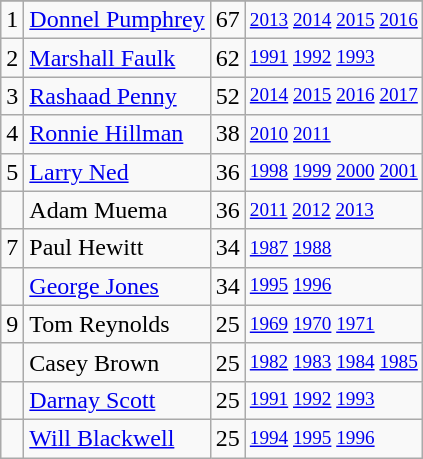<table class="wikitable">
<tr>
</tr>
<tr>
<td>1</td>
<td><a href='#'>Donnel Pumphrey</a></td>
<td>67</td>
<td style="font-size:80%;"><a href='#'>2013</a> <a href='#'>2014</a> <a href='#'>2015</a> <a href='#'>2016</a></td>
</tr>
<tr>
<td>2</td>
<td><a href='#'>Marshall Faulk</a></td>
<td>62</td>
<td style="font-size:80%;"><a href='#'>1991</a> <a href='#'>1992</a> <a href='#'>1993</a></td>
</tr>
<tr>
<td>3</td>
<td><a href='#'>Rashaad Penny</a></td>
<td>52</td>
<td style="font-size:80%;"><a href='#'>2014</a> <a href='#'>2015</a> <a href='#'>2016</a> <a href='#'>2017</a></td>
</tr>
<tr>
<td>4</td>
<td><a href='#'>Ronnie Hillman</a></td>
<td>38</td>
<td style="font-size:80%;"><a href='#'>2010</a> <a href='#'>2011</a></td>
</tr>
<tr>
<td>5</td>
<td><a href='#'>Larry Ned</a></td>
<td>36</td>
<td style="font-size:80%;"><a href='#'>1998</a> <a href='#'>1999</a> <a href='#'>2000</a> <a href='#'>2001</a></td>
</tr>
<tr>
<td></td>
<td>Adam Muema</td>
<td>36</td>
<td style="font-size:80%;"><a href='#'>2011</a> <a href='#'>2012</a> <a href='#'>2013</a></td>
</tr>
<tr>
<td>7</td>
<td>Paul Hewitt</td>
<td>34</td>
<td style="font-size:80%;"><a href='#'>1987</a> <a href='#'>1988</a></td>
</tr>
<tr>
<td></td>
<td><a href='#'>George Jones</a></td>
<td>34</td>
<td style="font-size:80%;"><a href='#'>1995</a> <a href='#'>1996</a></td>
</tr>
<tr>
<td>9</td>
<td>Tom Reynolds</td>
<td>25</td>
<td style="font-size:80%;"><a href='#'>1969</a> <a href='#'>1970</a> <a href='#'>1971</a></td>
</tr>
<tr>
<td></td>
<td>Casey Brown</td>
<td>25</td>
<td style="font-size:80%;"><a href='#'>1982</a> <a href='#'>1983</a> <a href='#'>1984</a> <a href='#'>1985</a></td>
</tr>
<tr>
<td></td>
<td><a href='#'>Darnay Scott</a></td>
<td>25</td>
<td style="font-size:80%;"><a href='#'>1991</a> <a href='#'>1992</a> <a href='#'>1993</a></td>
</tr>
<tr>
<td></td>
<td><a href='#'>Will Blackwell</a></td>
<td>25</td>
<td style="font-size:80%;"><a href='#'>1994</a> <a href='#'>1995</a> <a href='#'>1996</a></td>
</tr>
</table>
